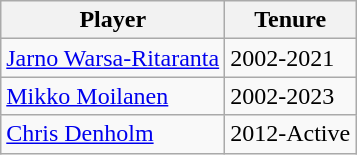<table class="wikitable">
<tr>
<th>Player</th>
<th>Tenure</th>
</tr>
<tr>
<td align="left"> <a href='#'>Jarno Warsa-Ritaranta</a></td>
<td>2002-2021</td>
</tr>
<tr>
<td align="left"> <a href='#'>Mikko Moilanen</a></td>
<td>2002-2023</td>
</tr>
<tr>
<td align="left"> <a href='#'>Chris Denholm</a></td>
<td>2012-Active</td>
</tr>
</table>
